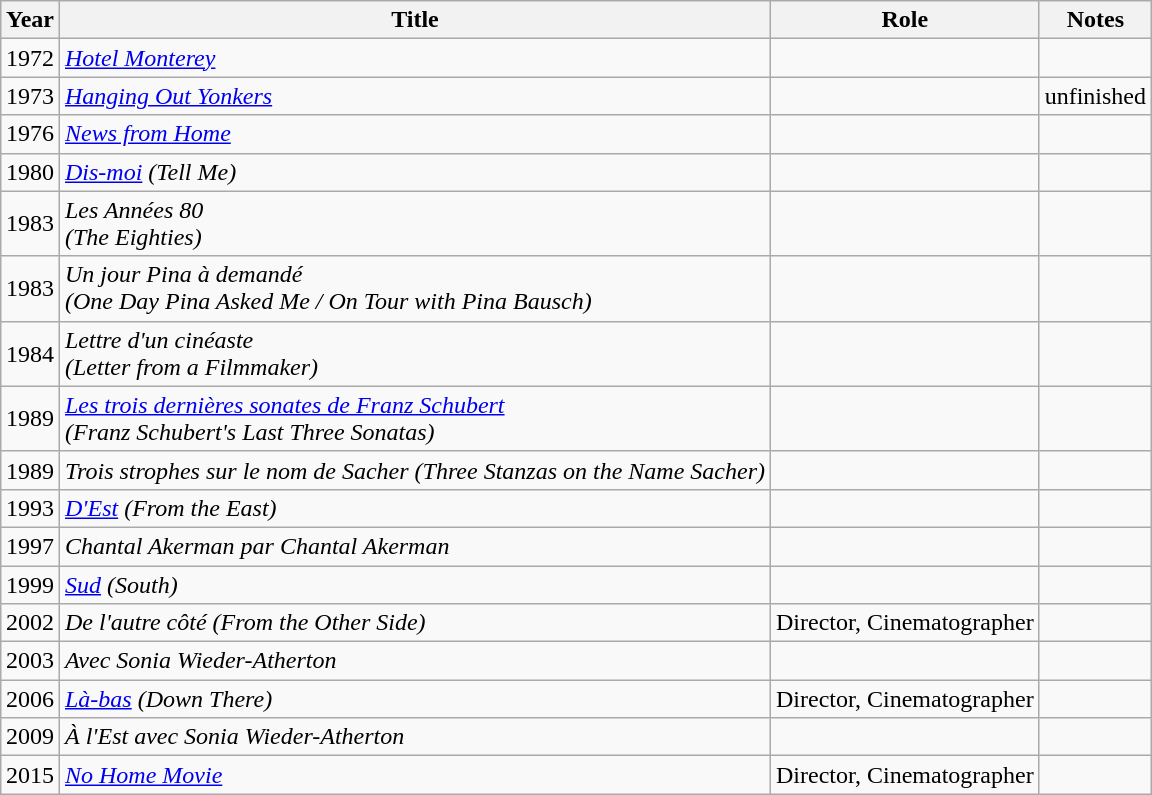<table class="wikitable" style="margin:auto;">
<tr>
<th>Year</th>
<th>Title</th>
<th>Role</th>
<th>Notes</th>
</tr>
<tr>
<td>1972</td>
<td><em><a href='#'>Hotel Monterey</a></em></td>
<td></td>
<td></td>
</tr>
<tr>
<td>1973</td>
<td><em><a href='#'>Hanging Out Yonkers</a></em></td>
<td></td>
<td>unfinished</td>
</tr>
<tr>
<td>1976</td>
<td><em><a href='#'>News from Home</a></em></td>
<td></td>
<td></td>
</tr>
<tr>
<td>1980</td>
<td><em><a href='#'>Dis-moi</a> (Tell Me)</em></td>
<td></td>
<td></td>
</tr>
<tr>
<td>1983</td>
<td><em>Les Années 80</em><br><em>(The Eighties)</em></td>
<td></td>
<td></td>
</tr>
<tr>
<td>1983</td>
<td><em>Un jour Pina à demandé</em><br><em>(One Day Pina Asked Me / On Tour with Pina Bausch)</em></td>
<td></td>
<td></td>
</tr>
<tr>
<td>1984</td>
<td><em>Lettre d'un cinéaste</em><br><em>(Letter from a Filmmaker)</em></td>
<td></td>
<td></td>
</tr>
<tr>
<td>1989</td>
<td><em><a href='#'>Les trois dernières sonates de Franz Schubert</a></em><br><em>(Franz Schubert's Last Three Sonatas)</em></td>
<td></td>
<td></td>
</tr>
<tr>
<td>1989</td>
<td><em>Trois strophes sur le nom de Sacher (Three Stanzas on the Name Sacher)</em></td>
<td></td>
<td></td>
</tr>
<tr>
<td>1993</td>
<td><em><a href='#'>D'Est</a> (From the East)</em></td>
<td></td>
<td></td>
</tr>
<tr>
<td>1997</td>
<td><em>Chantal Akerman par Chantal Akerman</em></td>
<td></td>
<td></td>
</tr>
<tr>
<td>1999</td>
<td><em><a href='#'>Sud</a> (South)</em></td>
<td></td>
<td></td>
</tr>
<tr>
<td>2002</td>
<td><em>De l'autre côté (From the Other Side)</em></td>
<td>Director, Cinematographer</td>
<td></td>
</tr>
<tr>
<td>2003</td>
<td><em>Avec Sonia Wieder-Atherton</em></td>
<td></td>
<td></td>
</tr>
<tr>
<td>2006</td>
<td><em><a href='#'>Là-bas</a> (Down There)</em></td>
<td>Director, Cinematographer</td>
<td></td>
</tr>
<tr>
<td>2009</td>
<td><em>À l'Est avec Sonia Wieder-Atherton</em></td>
<td></td>
<td></td>
</tr>
<tr>
<td>2015</td>
<td><em><a href='#'>No Home Movie</a></em></td>
<td>Director, Cinematographer</td>
<td></td>
</tr>
</table>
